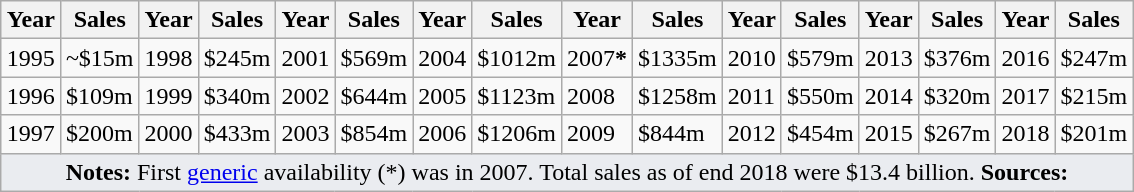<table class="wikitable mw-collapsible mw-collapsed" style="text-align:left; margin-left:auto; margin-right:auto; border:none;">
<tr>
<th>Year</th>
<th>Sales</th>
<th>Year</th>
<th>Sales</th>
<th>Year</th>
<th>Sales</th>
<th>Year</th>
<th>Sales</th>
<th>Year</th>
<th>Sales</th>
<th>Year</th>
<th>Sales</th>
<th>Year</th>
<th>Sales</th>
<th>Year</th>
<th>Sales</th>
</tr>
<tr>
<td>1995</td>
<td>~$15m</td>
<td>1998</td>
<td>$245m</td>
<td>2001</td>
<td>$569m</td>
<td>2004</td>
<td>$1012m</td>
<td>2007<strong>*</strong></td>
<td>$1335m</td>
<td>2010</td>
<td>$579m</td>
<td>2013</td>
<td>$376m</td>
<td>2016</td>
<td>$247m</td>
</tr>
<tr>
<td>1996</td>
<td>$109m</td>
<td>1999</td>
<td>$340m</td>
<td>2002</td>
<td>$644m</td>
<td>2005</td>
<td>$1123m</td>
<td>2008</td>
<td>$1258m</td>
<td>2011</td>
<td>$550m</td>
<td>2014</td>
<td>$320m</td>
<td>2017</td>
<td>$215m</td>
</tr>
<tr>
<td>1997</td>
<td>$200m</td>
<td>2000</td>
<td>$433m</td>
<td>2003</td>
<td>$854m</td>
<td>2006</td>
<td>$1206m</td>
<td>2009</td>
<td>$844m</td>
<td>2012</td>
<td>$454m</td>
<td>2015</td>
<td>$267m</td>
<td>2018</td>
<td>$201m</td>
</tr>
<tr class="sortbottom">
<td colspan="16" style="background-color:#eaecf0; text-align: center;"><strong>Notes:</strong> First <a href='#'>generic</a> availability (*) was in 2007. Total sales as of end 2018 were $13.4 billion. <strong>Sources:</strong></td>
</tr>
</table>
